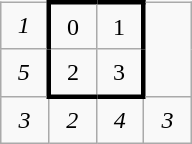<table class="wikitable" style="margin-left:auto;margin-right:auto;text-align:center;width:8em;height:6em;table-layout:fixed;">
<tr>
<td style="border-right:solid"><em>1</em></td>
<td style="border-top:solid">0</td>
<td style="border-right:solid;border-top:solid">1</td>
</tr>
<tr>
<td style="border-right:solid"><em>5</em></td>
<td>2</td>
<td style="border-right:solid">3</td>
</tr>
<tr>
<td><em>3</em></td>
<td style="border-top:solid"><em>2</em></td>
<td style="border-top:solid"><em>4</em></td>
<td><em>3</em></td>
</tr>
</table>
